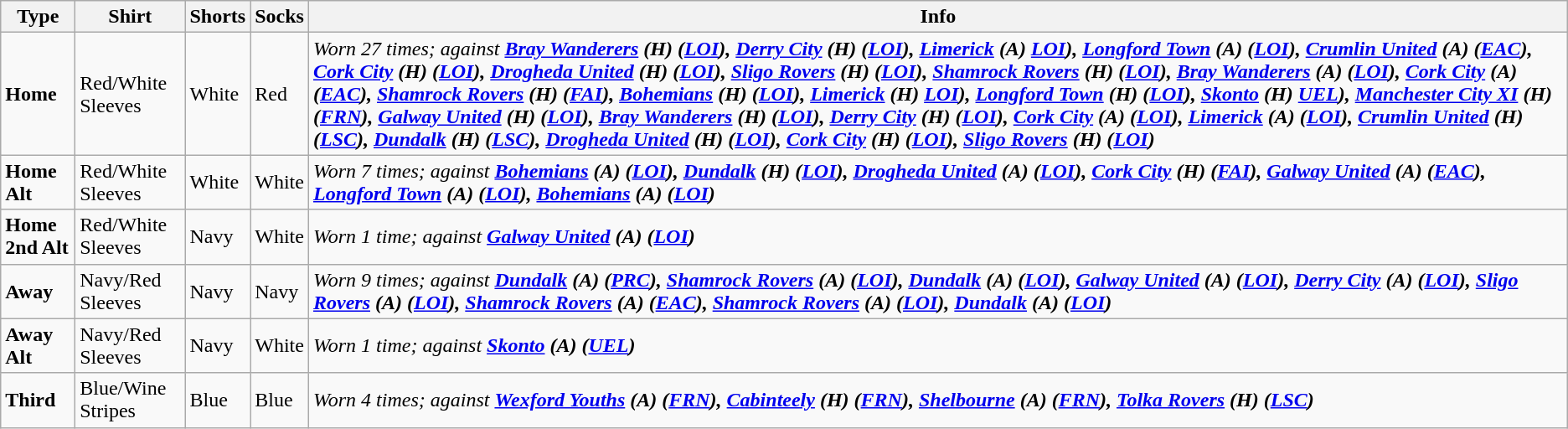<table class="wikitable">
<tr>
<th>Type</th>
<th>Shirt</th>
<th>Shorts</th>
<th>Socks</th>
<th>Info</th>
</tr>
<tr>
<td><span><strong>Home</strong></span></td>
<td>Red/White Sleeves</td>
<td>White</td>
<td>Red</td>
<td><em>Worn 27 times; against</em> <strong><em><a href='#'>Bray Wanderers</a> (H) (<a href='#'>LOI</a>), <a href='#'>Derry City</a> (H) (<a href='#'>LOI</a>), <a href='#'>Limerick</a> (A) <a href='#'>LOI</a>), <a href='#'>Longford Town</a> (A) (<a href='#'>LOI</a>), <a href='#'>Crumlin United</a> (A) (<a href='#'>EAC</a>), <a href='#'>Cork City</a> (H) (<a href='#'>LOI</a>), <a href='#'>Drogheda United</a> (H) (<a href='#'>LOI</a>), <a href='#'>Sligo Rovers</a> (H) (<a href='#'>LOI</a>), <a href='#'>Shamrock Rovers</a> (H) (<a href='#'>LOI</a>), <a href='#'>Bray Wanderers</a> (A) (<a href='#'>LOI</a>), <a href='#'>Cork City</a> (A) (<a href='#'>EAC</a>), <a href='#'>Shamrock Rovers</a> (H) (<a href='#'>FAI</a>), <a href='#'>Bohemians</a> (H) (<a href='#'>LOI</a>), <a href='#'>Limerick</a> (H) <a href='#'>LOI</a>), <a href='#'>Longford Town</a> (H) (<a href='#'>LOI</a>), <a href='#'>Skonto</a> (H) <a href='#'>UEL</a>), <a href='#'>Manchester City XI</a> (H) (<a href='#'>FRN</a>), <a href='#'>Galway United</a> (H) (<a href='#'>LOI</a>), <a href='#'>Bray Wanderers</a> (H) (<a href='#'>LOI</a>), <a href='#'>Derry City</a> (H) (<a href='#'>LOI</a>), <a href='#'>Cork City</a> (A) (<a href='#'>LOI</a>), <a href='#'>Limerick</a> (A) (<a href='#'>LOI</a>), <a href='#'>Crumlin United</a> (H) (<a href='#'>LSC</a>), <a href='#'>Dundalk</a> (H) (<a href='#'>LSC</a>), <a href='#'>Drogheda United</a> (H) (<a href='#'>LOI</a>), <a href='#'>Cork City</a> (H) (<a href='#'>LOI</a>), <a href='#'>Sligo Rovers</a> (H) (<a href='#'>LOI</a>)</em></strong></td>
</tr>
<tr>
<td><span><strong>Home Alt</strong></span></td>
<td>Red/White Sleeves</td>
<td>White</td>
<td>White</td>
<td><em>Worn 7 times; against</em> <strong><em><a href='#'>Bohemians</a> (A) (<a href='#'>LOI</a>), <a href='#'>Dundalk</a> (H) (<a href='#'>LOI</a>), <a href='#'>Drogheda United</a> (A) (<a href='#'>LOI</a>), <a href='#'>Cork City</a> (H) (<a href='#'>FAI</a>), <a href='#'>Galway United</a> (A) (<a href='#'>EAC</a>), <a href='#'>Longford Town</a> (A) (<a href='#'>LOI</a>), <a href='#'>Bohemians</a> (A) (<a href='#'>LOI</a>)</em></strong></td>
</tr>
<tr>
<td><span><strong>Home 2nd Alt</strong></span></td>
<td>Red/White Sleeves</td>
<td>Navy</td>
<td>White</td>
<td><em>Worn 1 time; against</em> <strong><em><a href='#'>Galway United</a> (A) (<a href='#'>LOI</a>)</em></strong></td>
</tr>
<tr>
<td><span><strong>Away</strong></span></td>
<td>Navy/Red Sleeves</td>
<td>Navy</td>
<td>Navy</td>
<td><em>Worn 9 times; against</em> <strong><em><a href='#'>Dundalk</a> (A) (<a href='#'>PRC</a>), <a href='#'>Shamrock Rovers</a> (A) (<a href='#'>LOI</a>), <a href='#'>Dundalk</a> (A) (<a href='#'>LOI</a>), <a href='#'>Galway United</a> (A) (<a href='#'>LOI</a>), <a href='#'>Derry City</a> (A) (<a href='#'>LOI</a>), <a href='#'>Sligo Rovers</a> (A) (<a href='#'>LOI</a>), <a href='#'>Shamrock Rovers</a> (A) (<a href='#'>EAC</a>), <a href='#'>Shamrock Rovers</a> (A) (<a href='#'>LOI</a>), <a href='#'>Dundalk</a> (A) (<a href='#'>LOI</a>)</em></strong></td>
</tr>
<tr>
<td><span><strong>Away Alt</strong></span></td>
<td>Navy/Red Sleeves</td>
<td>Navy</td>
<td>White</td>
<td><em>Worn 1 time; against</em> <strong><em><a href='#'>Skonto</a> (A) (<a href='#'>UEL</a>)</em></strong></td>
</tr>
<tr>
<td><span><strong>Third</strong></span></td>
<td>Blue/Wine Stripes</td>
<td>Blue</td>
<td>Blue</td>
<td><em>Worn 4 times; against</em> <strong><em><a href='#'>Wexford Youths</a> (A) (<a href='#'>FRN</a>), <a href='#'>Cabinteely</a> (H) (<a href='#'>FRN</a>), <a href='#'>Shelbourne</a> (A) (<a href='#'>FRN</a>), <a href='#'>Tolka Rovers</a> (H) (<a href='#'>LSC</a>)</em></strong></td>
</tr>
</table>
